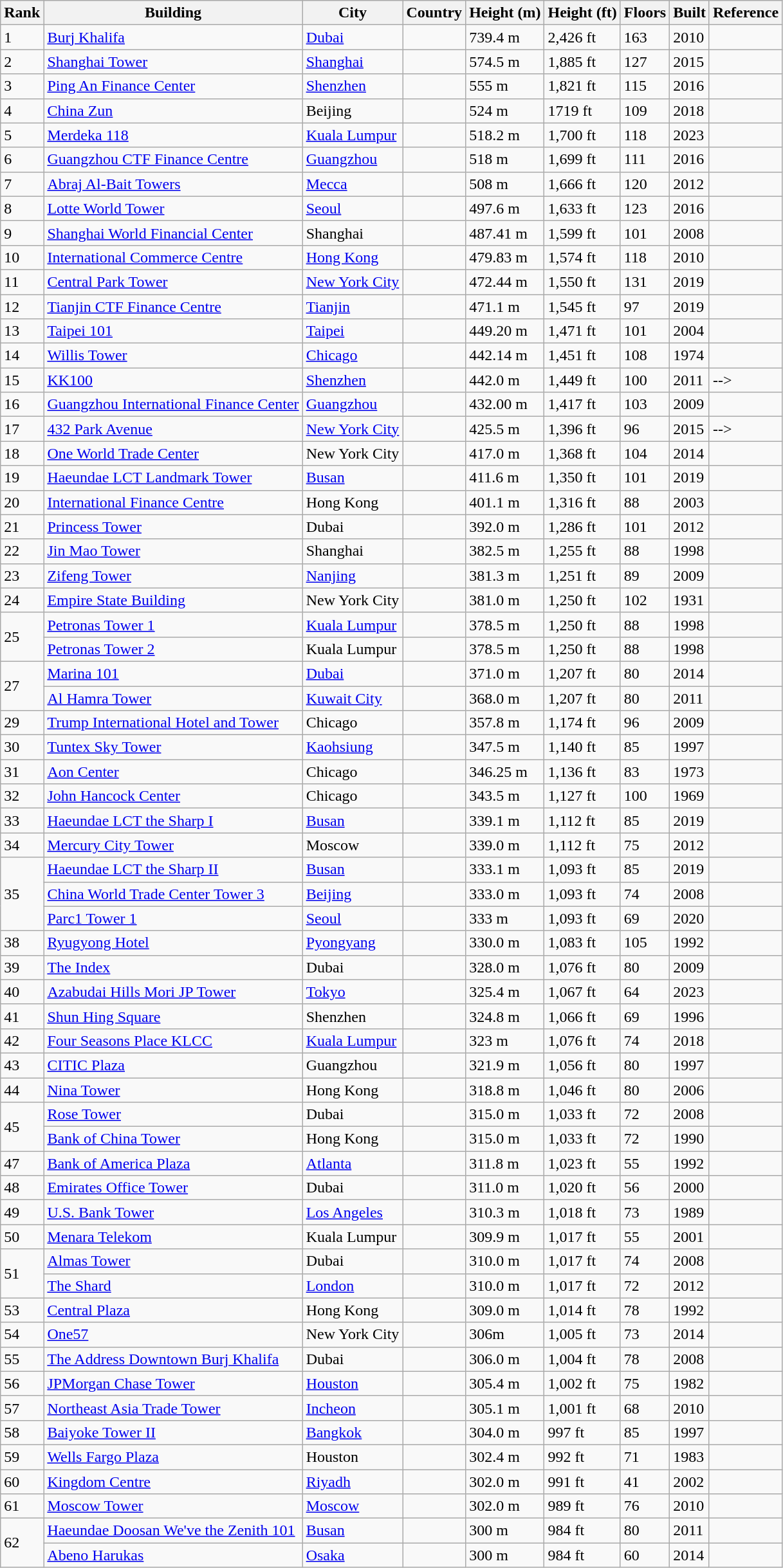<table class="wikitable sortable">
<tr style="background: #ececec;">
<th>Rank</th>
<th>Building</th>
<th>City</th>
<th>Country</th>
<th>Height (m)</th>
<th>Height (ft)</th>
<th>Floors</th>
<th>Built</th>
<th class="unsortable">Reference</th>
</tr>
<tr>
<td>1</td>
<td><a href='#'>Burj Khalifa</a></td>
<td><a href='#'>Dubai</a></td>
<td></td>
<td>739.4 m</td>
<td>2,426 ft</td>
<td>163</td>
<td>2010</td>
<td></td>
</tr>
<tr>
<td>2</td>
<td><a href='#'>Shanghai Tower</a></td>
<td><a href='#'>Shanghai</a></td>
<td></td>
<td>574.5 m</td>
<td>1,885 ft</td>
<td>127</td>
<td>2015</td>
<td></td>
</tr>
<tr>
<td>3</td>
<td><a href='#'>Ping An Finance Center</a></td>
<td><a href='#'>Shenzhen</a></td>
<td></td>
<td>555 m</td>
<td>1,821 ft</td>
<td>115</td>
<td>2016</td>
<td></td>
</tr>
<tr>
<td>4</td>
<td><a href='#'>China Zun</a></td>
<td>Beijing</td>
<td></td>
<td>524 m</td>
<td>1719 ft</td>
<td>109</td>
<td>2018</td>
<td></td>
</tr>
<tr>
<td>5</td>
<td><a href='#'>Merdeka 118</a></td>
<td><a href='#'>Kuala Lumpur</a></td>
<td></td>
<td>518.2 m</td>
<td>1,700 ft</td>
<td align="left">118</td>
<td>2023</td>
<td></td>
</tr>
<tr>
<td>6</td>
<td><a href='#'>Guangzhou CTF Finance Centre</a></td>
<td><a href='#'>Guangzhou</a></td>
<td></td>
<td>518 m</td>
<td>1,699 ft</td>
<td align="left">111</td>
<td>2016</td>
<td></td>
</tr>
<tr>
<td>7</td>
<td><a href='#'>Abraj Al-Bait Towers</a></td>
<td><a href='#'>Mecca</a></td>
<td></td>
<td>508 m</td>
<td>1,666 ft</td>
<td align="left">120</td>
<td>2012</td>
<td></td>
</tr>
<tr>
<td>8</td>
<td><a href='#'>Lotte World Tower</a></td>
<td><a href='#'>Seoul</a></td>
<td></td>
<td>497.6 m</td>
<td>1,633 ft</td>
<td align="left">123</td>
<td>2016</td>
<td></td>
</tr>
<tr>
<td>9</td>
<td><a href='#'>Shanghai World Financial Center</a></td>
<td>Shanghai</td>
<td></td>
<td>487.41 m</td>
<td>1,599 ft</td>
<td>101</td>
<td>2008</td>
<td></td>
</tr>
<tr>
<td>10</td>
<td><a href='#'>International Commerce Centre</a></td>
<td><a href='#'>Hong Kong</a></td>
<td></td>
<td>479.83 m</td>
<td>1,574 ft</td>
<td>118</td>
<td>2010</td>
<td></td>
</tr>
<tr>
<td>11</td>
<td><a href='#'>Central Park Tower</a></td>
<td><a href='#'>New York City</a></td>
<td></td>
<td>472.44 m</td>
<td>1,550 ft</td>
<td>131</td>
<td>2019</td>
<td></td>
</tr>
<tr>
<td>12</td>
<td><a href='#'>Tianjin CTF Finance Centre</a></td>
<td><a href='#'>Tianjin</a></td>
<td></td>
<td>471.1 m</td>
<td>1,545 ft</td>
<td>97</td>
<td>2019</td>
<td></td>
</tr>
<tr>
<td>13</td>
<td><a href='#'>Taipei 101</a></td>
<td><a href='#'>Taipei</a></td>
<td></td>
<td>449.20 m</td>
<td>1,471 ft</td>
<td>101</td>
<td>2004</td>
<td></td>
</tr>
<tr>
<td>14</td>
<td><a href='#'>Willis Tower</a></td>
<td><a href='#'>Chicago</a></td>
<td></td>
<td>442.14 m</td>
<td>1,451 ft</td>
<td>108</td>
<td>1974</td>
<td></td>
</tr>
<tr>
<td>15</td>
<td><a href='#'>KK100</a></td>
<td><a href='#'>Shenzhen</a></td>
<td></td>
<td>442.0 m</td>
<td>1,449 ft</td>
<td align="left">100</td>
<td>2011</td>
<td> --></td>
</tr>
<tr>
<td>16</td>
<td><a href='#'>Guangzhou International Finance Center</a></td>
<td><a href='#'>Guangzhou</a></td>
<td></td>
<td>432.00 m</td>
<td>1,417 ft</td>
<td>103</td>
<td>2009</td>
<td></td>
</tr>
<tr>
<td>17</td>
<td><a href='#'>432 Park Avenue</a></td>
<td><a href='#'>New York City</a></td>
<td></td>
<td>425.5 m</td>
<td>1,396 ft</td>
<td>96</td>
<td>2015</td>
<td> --></td>
</tr>
<tr>
<td>18</td>
<td><a href='#'>One World Trade Center</a></td>
<td>New York City</td>
<td></td>
<td>417.0 m</td>
<td>1,368 ft</td>
<td>104</td>
<td>2014</td>
<td></td>
</tr>
<tr>
<td>19</td>
<td><a href='#'>Haeundae LCT Landmark Tower</a></td>
<td><a href='#'>Busan</a></td>
<td></td>
<td>411.6 m</td>
<td>1,350 ft</td>
<td>101</td>
<td>2019</td>
<td></td>
</tr>
<tr>
<td>20</td>
<td><a href='#'>International Finance Centre</a></td>
<td>Hong Kong</td>
<td></td>
<td>401.1 m</td>
<td>1,316 ft</td>
<td>88</td>
<td>2003</td>
<td></td>
</tr>
<tr>
<td>21</td>
<td><a href='#'>Princess Tower</a></td>
<td>Dubai</td>
<td></td>
<td>392.0 m</td>
<td>1,286 ft</td>
<td>101</td>
<td>2012</td>
<td></td>
</tr>
<tr>
<td>22</td>
<td><a href='#'>Jin Mao Tower</a></td>
<td>Shanghai</td>
<td></td>
<td>382.5 m</td>
<td>1,255 ft</td>
<td>88</td>
<td>1998</td>
<td></td>
</tr>
<tr>
<td>23</td>
<td><a href='#'>Zifeng Tower</a></td>
<td><a href='#'>Nanjing</a></td>
<td></td>
<td>381.3 m</td>
<td>1,251 ft</td>
<td>89</td>
<td>2009</td>
<td></td>
</tr>
<tr>
<td>24</td>
<td><a href='#'>Empire State Building</a></td>
<td>New York City</td>
<td></td>
<td>381.0 m</td>
<td>1,250 ft</td>
<td>102</td>
<td>1931</td>
<td></td>
</tr>
<tr>
<td rowspan="2">25</td>
<td><a href='#'>Petronas Tower 1</a></td>
<td><a href='#'>Kuala Lumpur</a></td>
<td></td>
<td>378.5 m</td>
<td>1,250 ft</td>
<td>88</td>
<td>1998</td>
<td></td>
</tr>
<tr>
<td><a href='#'>Petronas Tower 2</a></td>
<td>Kuala Lumpur</td>
<td></td>
<td>378.5 m</td>
<td>1,250 ft</td>
<td>88</td>
<td>1998</td>
<td></td>
</tr>
<tr>
<td rowspan="2">27</td>
<td><a href='#'>Marina 101</a></td>
<td><a href='#'>Dubai</a></td>
<td></td>
<td>371.0 m</td>
<td>1,207 ft</td>
<td align="left">80</td>
<td>2014</td>
<td></td>
</tr>
<tr>
<td><a href='#'>Al Hamra Tower</a></td>
<td><a href='#'>Kuwait City</a></td>
<td></td>
<td>368.0 m</td>
<td>1,207 ft</td>
<td align="left">80</td>
<td>2011</td>
<td></td>
</tr>
<tr>
<td>29</td>
<td><a href='#'>Trump International Hotel and Tower</a></td>
<td>Chicago</td>
<td></td>
<td>357.8 m</td>
<td>1,174 ft</td>
<td>96</td>
<td>2009</td>
<td></td>
</tr>
<tr>
<td>30</td>
<td><a href='#'>Tuntex Sky Tower</a></td>
<td><a href='#'>Kaohsiung</a></td>
<td></td>
<td>347.5 m</td>
<td>1,140 ft</td>
<td>85</td>
<td>1997</td>
<td></td>
</tr>
<tr>
<td>31</td>
<td><a href='#'>Aon Center</a></td>
<td>Chicago</td>
<td></td>
<td>346.25 m</td>
<td>1,136 ft</td>
<td>83</td>
<td>1973</td>
<td></td>
</tr>
<tr>
<td>32</td>
<td><a href='#'>John Hancock Center</a></td>
<td>Chicago</td>
<td></td>
<td>343.5 m</td>
<td>1,127 ft</td>
<td>100</td>
<td>1969</td>
<td></td>
</tr>
<tr>
<td>33</td>
<td><a href='#'>Haeundae LCT the Sharp I</a></td>
<td><a href='#'>Busan</a></td>
<td></td>
<td>339.1 m</td>
<td>1,112 ft</td>
<td>85</td>
<td>2019</td>
<td></td>
</tr>
<tr>
<td>34</td>
<td><a href='#'>Mercury City Tower</a></td>
<td>Moscow</td>
<td></td>
<td>339.0 m</td>
<td>1,112 ft</td>
<td>75</td>
<td>2012</td>
<td></td>
</tr>
<tr>
<td rowspan="3">35</td>
<td><a href='#'>Haeundae LCT the Sharp II</a></td>
<td><a href='#'>Busan</a></td>
<td></td>
<td>333.1 m</td>
<td>1,093 ft</td>
<td>85</td>
<td>2019</td>
<td></td>
</tr>
<tr>
<td><a href='#'>China World Trade Center Tower 3</a></td>
<td><a href='#'>Beijing</a></td>
<td></td>
<td>333.0 m</td>
<td>1,093 ft</td>
<td>74</td>
<td>2008</td>
<td></td>
</tr>
<tr>
<td><a href='#'>Parc1 Tower 1</a></td>
<td><a href='#'>Seoul</a></td>
<td></td>
<td>333 m</td>
<td>1,093 ft</td>
<td>69</td>
<td>2020</td>
<td></td>
</tr>
<tr>
<td>38</td>
<td><a href='#'>Ryugyong Hotel</a></td>
<td><a href='#'>Pyongyang</a></td>
<td></td>
<td>330.0 m</td>
<td>1,083 ft</td>
<td>105</td>
<td>1992</td>
<td></td>
</tr>
<tr>
<td>39</td>
<td><a href='#'>The Index</a></td>
<td>Dubai</td>
<td></td>
<td>328.0 m</td>
<td>1,076 ft</td>
<td>80</td>
<td>2009</td>
<td></td>
</tr>
<tr>
<td>40</td>
<td><a href='#'>Azabudai Hills Mori JP Tower</a></td>
<td><a href='#'>Tokyo</a></td>
<td></td>
<td>325.4 m</td>
<td>1,067 ft</td>
<td>64</td>
<td>2023</td>
<td></td>
</tr>
<tr>
<td>41</td>
<td><a href='#'>Shun Hing Square</a></td>
<td>Shenzhen</td>
<td></td>
<td>324.8 m</td>
<td>1,066 ft</td>
<td>69</td>
<td>1996</td>
<td></td>
</tr>
<tr>
<td>42</td>
<td><a href='#'>Four Seasons Place KLCC</a></td>
<td><a href='#'>Kuala Lumpur</a></td>
<td></td>
<td>323 m</td>
<td>1,076 ft</td>
<td align="left">74</td>
<td>2018</td>
<td></td>
</tr>
<tr>
<td>43</td>
<td><a href='#'>CITIC Plaza</a></td>
<td>Guangzhou</td>
<td></td>
<td>321.9 m</td>
<td>1,056 ft</td>
<td>80</td>
<td>1997</td>
<td></td>
</tr>
<tr>
<td>44</td>
<td><a href='#'>Nina Tower</a></td>
<td>Hong Kong</td>
<td></td>
<td>318.8 m</td>
<td>1,046 ft</td>
<td>80</td>
<td>2006</td>
<td></td>
</tr>
<tr>
<td rowspan="2">45</td>
<td><a href='#'>Rose Tower</a></td>
<td>Dubai</td>
<td></td>
<td>315.0 m</td>
<td>1,033 ft</td>
<td>72</td>
<td>2008</td>
<td></td>
</tr>
<tr>
<td><a href='#'>Bank of China Tower</a></td>
<td>Hong Kong</td>
<td></td>
<td>315.0 m</td>
<td>1,033 ft</td>
<td>72</td>
<td>1990</td>
<td></td>
</tr>
<tr>
<td>47</td>
<td><a href='#'>Bank of America Plaza</a></td>
<td><a href='#'>Atlanta</a></td>
<td></td>
<td>311.8 m</td>
<td>1,023 ft</td>
<td>55</td>
<td>1992</td>
<td></td>
</tr>
<tr>
<td>48</td>
<td><a href='#'>Emirates Office Tower</a></td>
<td>Dubai</td>
<td></td>
<td>311.0 m</td>
<td>1,020 ft</td>
<td>56</td>
<td>2000</td>
<td></td>
</tr>
<tr>
<td>49</td>
<td><a href='#'>U.S. Bank Tower</a></td>
<td><a href='#'>Los Angeles</a></td>
<td></td>
<td>310.3 m</td>
<td>1,018 ft</td>
<td>73</td>
<td>1989</td>
<td></td>
</tr>
<tr>
<td>50</td>
<td><a href='#'>Menara Telekom</a></td>
<td>Kuala Lumpur</td>
<td></td>
<td>309.9 m</td>
<td>1,017 ft</td>
<td>55</td>
<td>2001</td>
<td></td>
</tr>
<tr>
<td rowspan="2">51</td>
<td><a href='#'>Almas Tower</a></td>
<td>Dubai</td>
<td></td>
<td>310.0 m</td>
<td>1,017 ft</td>
<td>74</td>
<td>2008</td>
<td></td>
</tr>
<tr>
<td><a href='#'>The Shard</a></td>
<td><a href='#'>London</a></td>
<td></td>
<td>310.0 m</td>
<td>1,017 ft</td>
<td>72</td>
<td>2012</td>
<td></td>
</tr>
<tr>
<td>53</td>
<td><a href='#'>Central Plaza</a></td>
<td>Hong Kong</td>
<td></td>
<td>309.0 m</td>
<td>1,014 ft</td>
<td>78</td>
<td>1992</td>
<td></td>
</tr>
<tr>
<td>54</td>
<td><a href='#'>One57</a></td>
<td>New York City</td>
<td></td>
<td>306m</td>
<td>1,005 ft</td>
<td>73</td>
<td>2014</td>
<td></td>
</tr>
<tr>
<td>55</td>
<td><a href='#'>The Address Downtown Burj Khalifa</a></td>
<td>Dubai</td>
<td></td>
<td>306.0 m</td>
<td>1,004 ft</td>
<td>78</td>
<td>2008</td>
<td></td>
</tr>
<tr>
<td>56</td>
<td><a href='#'>JPMorgan Chase Tower</a></td>
<td><a href='#'>Houston</a></td>
<td></td>
<td>305.4 m</td>
<td>1,002 ft</td>
<td>75</td>
<td>1982</td>
<td></td>
</tr>
<tr>
<td>57</td>
<td><a href='#'>Northeast Asia Trade Tower</a></td>
<td><a href='#'>Incheon</a></td>
<td></td>
<td>305.1 m</td>
<td>1,001 ft</td>
<td>68</td>
<td>2010</td>
<td></td>
</tr>
<tr>
<td>58</td>
<td><a href='#'>Baiyoke Tower II</a></td>
<td><a href='#'>Bangkok</a></td>
<td></td>
<td>304.0 m</td>
<td>997 ft</td>
<td>85</td>
<td>1997</td>
<td></td>
</tr>
<tr>
<td>59</td>
<td><a href='#'>Wells Fargo Plaza</a></td>
<td>Houston</td>
<td></td>
<td>302.4 m</td>
<td>992 ft</td>
<td>71</td>
<td>1983</td>
<td></td>
</tr>
<tr>
<td>60</td>
<td><a href='#'>Kingdom Centre</a></td>
<td><a href='#'>Riyadh</a></td>
<td></td>
<td>302.0 m</td>
<td>991 ft</td>
<td>41</td>
<td>2002</td>
<td></td>
</tr>
<tr>
<td>61</td>
<td><a href='#'>Moscow Tower</a></td>
<td><a href='#'>Moscow</a></td>
<td></td>
<td>302.0 m</td>
<td>989 ft</td>
<td>76</td>
<td>2010</td>
<td></td>
</tr>
<tr>
<td rowspan="2">62</td>
<td><a href='#'>Haeundae Doosan We've the Zenith 101</a></td>
<td><a href='#'>Busan</a></td>
<td></td>
<td>300 m</td>
<td>984 ft</td>
<td>80</td>
<td>2011</td>
<td></td>
</tr>
<tr>
<td><a href='#'>Abeno Harukas</a></td>
<td><a href='#'>Osaka</a></td>
<td></td>
<td>300 m</td>
<td>984 ft</td>
<td>60</td>
<td>2014</td>
<td></td>
</tr>
</table>
